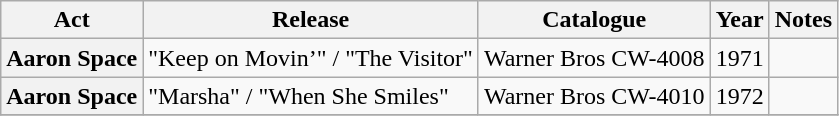<table class="wikitable plainrowheaders sortable">
<tr>
<th scope="col" class="unsortable">Act</th>
<th scope="col">Release</th>
<th scope="col">Catalogue</th>
<th scope="col">Year</th>
<th scope="col" class="unsortable">Notes</th>
</tr>
<tr>
<th scope="row">Aaron Space</th>
<td>"Keep on Movin’" / "The Visitor"</td>
<td>Warner Bros CW-4008</td>
<td>1971</td>
<td></td>
</tr>
<tr>
<th scope="row">Aaron Space</th>
<td>"Marsha" / "When She Smiles"</td>
<td>Warner Bros CW-4010</td>
<td>1972</td>
<td></td>
</tr>
<tr>
</tr>
</table>
